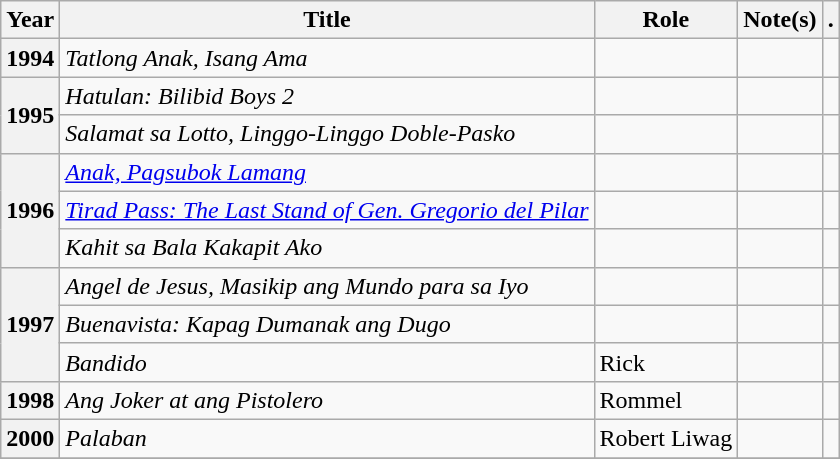<table class="wikitable plainrowheaders sortable">
<tr>
<th scope="col">Year</th>
<th scope="col">Title</th>
<th scope="col" class="unsortable">Role</th>
<th scope="col" class="unsortable">Note(s)</th>
<th scope="col" class="unsortable">.</th>
</tr>
<tr>
<th scope="row">1994</th>
<td><em>Tatlong Anak, Isang Ama</em></td>
<td></td>
<td></td>
<td style="text-align:center;"></td>
</tr>
<tr>
<th rowspan="2" scope="row">1995</th>
<td><em>Hatulan: Bilibid Boys 2</em></td>
<td></td>
<td></td>
<td style="text-align:center;"></td>
</tr>
<tr>
<td><em>Salamat sa Lotto, Linggo-Linggo Doble-Pasko</em></td>
<td></td>
<td></td>
<td style="text-align:center;"></td>
</tr>
<tr>
<th rowspan="3" scope="row">1996</th>
<td><em><a href='#'>Anak, Pagsubok Lamang</a></em></td>
<td></td>
<td></td>
<td style="text-align:center;"></td>
</tr>
<tr>
<td><em><a href='#'>Tirad Pass: The Last Stand of Gen. Gregorio del Pilar</a></em></td>
<td></td>
<td></td>
<td style="text-align:center;"></td>
</tr>
<tr>
<td><em>Kahit sa Bala Kakapit Ako</em></td>
<td></td>
<td></td>
<td style="text-align:center;"></td>
</tr>
<tr>
<th rowspan="3" scope="row">1997</th>
<td><em>Angel de Jesus, Masikip ang Mundo para sa Iyo</em></td>
<td></td>
<td></td>
<td style="text-align:center;"></td>
</tr>
<tr>
<td><em>Buenavista: Kapag Dumanak ang Dugo</em></td>
<td></td>
<td></td>
<td style="text-align:center;"></td>
</tr>
<tr>
<td><em>Bandido</em></td>
<td>Rick</td>
<td></td>
<td style="text-align:center;"></td>
</tr>
<tr>
<th scope="row">1998</th>
<td><em>Ang Joker at ang Pistolero</em></td>
<td>Rommel</td>
<td></td>
<td style="text-align:center;"></td>
</tr>
<tr>
<th scope="row">2000</th>
<td><em>Palaban</em></td>
<td>Robert Liwag</td>
<td></td>
<td style="text-align:center;"></td>
</tr>
<tr>
</tr>
</table>
